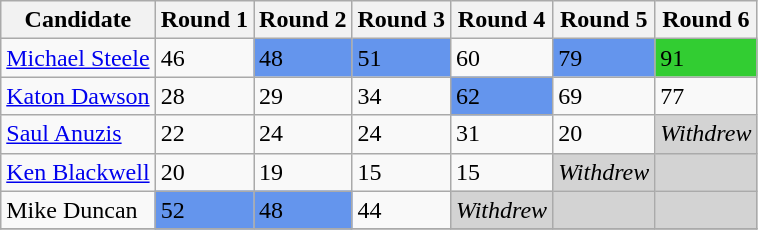<table class="wikitable">
<tr>
<th>Candidate</th>
<th>Round 1</th>
<th>Round 2</th>
<th>Round 3</th>
<th>Round 4</th>
<th>Round 5</th>
<th>Round 6</th>
</tr>
<tr>
<td><a href='#'>Michael Steele</a></td>
<td>46</td>
<td style="background:cornflowerblue;">48</td>
<td style="background:cornflowerblue;">51</td>
<td>60</td>
<td style="background:cornflowerblue;">79</td>
<td style="background:limegreen;">91</td>
</tr>
<tr>
<td><a href='#'>Katon Dawson</a></td>
<td>28</td>
<td>29</td>
<td>34</td>
<td style="background:cornflowerblue;">62</td>
<td>69</td>
<td>77</td>
</tr>
<tr>
<td><a href='#'>Saul Anuzis</a></td>
<td>22</td>
<td>24</td>
<td>24</td>
<td>31</td>
<td>20</td>
<td style="background:lightgrey;"><em>Withdrew</em></td>
</tr>
<tr>
<td><a href='#'>Ken Blackwell</a></td>
<td>20</td>
<td>19</td>
<td>15</td>
<td>15</td>
<td style="background:lightgrey;"><em>Withdrew</em></td>
<td style="background:lightgrey;"></td>
</tr>
<tr>
<td>Mike Duncan</td>
<td style="background:cornflowerblue;">52</td>
<td style="background:cornflowerblue;">48</td>
<td>44</td>
<td style="background:lightgrey;"><em>Withdrew</em></td>
<td style="background:lightgrey;"></td>
<td style="background:lightgrey;"></td>
</tr>
<tr>
</tr>
</table>
